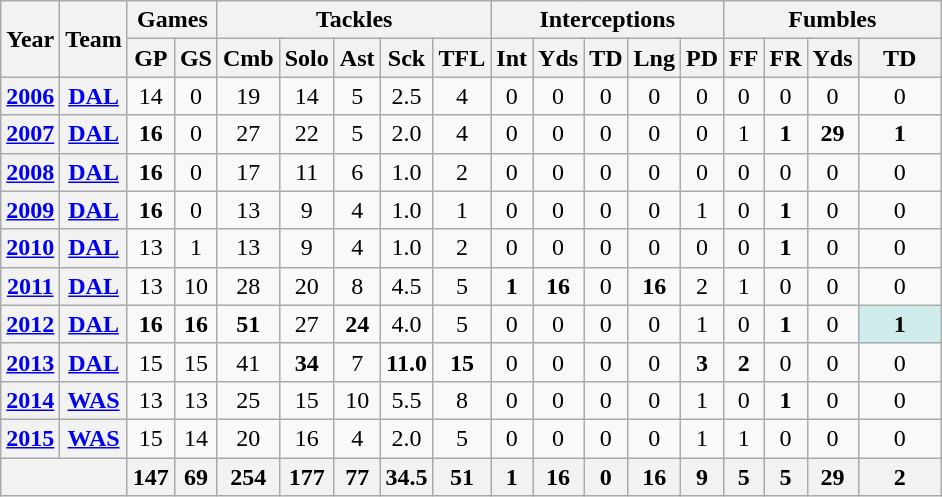<table class="wikitable" style="text-align:center">
<tr>
<th rowspan="2">Year</th>
<th rowspan="2">Team</th>
<th colspan="2">Games</th>
<th colspan="5">Tackles</th>
<th colspan="5">Interceptions</th>
<th colspan="4">Fumbles</th>
</tr>
<tr>
<th>GP</th>
<th>GS</th>
<th>Cmb</th>
<th>Solo</th>
<th>Ast</th>
<th>Sck</th>
<th>TFL</th>
<th>Int</th>
<th>Yds</th>
<th>TD</th>
<th>Lng</th>
<th>PD</th>
<th>FF</th>
<th>FR</th>
<th>Yds</th>
<th>TD</th>
</tr>
<tr>
<th><a href='#'>2006</a></th>
<th><a href='#'>DAL</a></th>
<td>14</td>
<td>0</td>
<td>19</td>
<td>14</td>
<td>5</td>
<td>2.5</td>
<td>4</td>
<td>0</td>
<td>0</td>
<td>0</td>
<td>0</td>
<td>0</td>
<td>0</td>
<td>0</td>
<td>0</td>
<td>0</td>
</tr>
<tr>
<th><a href='#'>2007</a></th>
<th><a href='#'>DAL</a></th>
<td><strong>16</strong></td>
<td>0</td>
<td>27</td>
<td>22</td>
<td>5</td>
<td>2.0</td>
<td>4</td>
<td>0</td>
<td>0</td>
<td>0</td>
<td>0</td>
<td>0</td>
<td>1</td>
<td><strong>1</strong></td>
<td><strong>29</strong></td>
<td><strong>1</strong></td>
</tr>
<tr>
<th><a href='#'>2008</a></th>
<th><a href='#'>DAL</a></th>
<td><strong>16</strong></td>
<td>0</td>
<td>17</td>
<td>11</td>
<td>6</td>
<td>1.0</td>
<td>2</td>
<td>0</td>
<td>0</td>
<td>0</td>
<td>0</td>
<td>0</td>
<td>0</td>
<td>0</td>
<td>0</td>
<td>0</td>
</tr>
<tr>
<th><a href='#'>2009</a></th>
<th><a href='#'>DAL</a></th>
<td><strong>16</strong></td>
<td>0</td>
<td>13</td>
<td>9</td>
<td>4</td>
<td>1.0</td>
<td>1</td>
<td>0</td>
<td>0</td>
<td>0</td>
<td>0</td>
<td>1</td>
<td>0</td>
<td><strong>1</strong></td>
<td>0</td>
<td>0</td>
</tr>
<tr>
<th><a href='#'>2010</a></th>
<th><a href='#'>DAL</a></th>
<td>13</td>
<td>1</td>
<td>13</td>
<td>9</td>
<td>4</td>
<td>1.0</td>
<td>2</td>
<td>0</td>
<td>0</td>
<td>0</td>
<td>0</td>
<td>0</td>
<td>0</td>
<td><strong>1</strong></td>
<td>0</td>
<td>0</td>
</tr>
<tr>
<th><a href='#'>2011</a></th>
<th><a href='#'>DAL</a></th>
<td>13</td>
<td>10</td>
<td>28</td>
<td>20</td>
<td>8</td>
<td>4.5</td>
<td>5</td>
<td><strong>1</strong></td>
<td><strong>16</strong></td>
<td>0</td>
<td><strong>16</strong></td>
<td>2</td>
<td>1</td>
<td>0</td>
<td>0</td>
<td>0</td>
</tr>
<tr>
<th><a href='#'>2012</a></th>
<th><a href='#'>DAL</a></th>
<td><strong>16</strong></td>
<td><strong>16</strong></td>
<td><strong>51</strong></td>
<td>27</td>
<td><strong>24</strong></td>
<td>4.0</td>
<td>5</td>
<td>0</td>
<td>0</td>
<td>0</td>
<td>0</td>
<td>1</td>
<td>0</td>
<td><strong>1</strong></td>
<td>0</td>
<td style="background:#cfecec; width:3em;"><strong>1</strong></td>
</tr>
<tr>
<th><a href='#'>2013</a></th>
<th><a href='#'>DAL</a></th>
<td>15</td>
<td>15</td>
<td>41</td>
<td><strong>34</strong></td>
<td>7</td>
<td><strong>11.0</strong></td>
<td><strong>15</strong></td>
<td>0</td>
<td>0</td>
<td>0</td>
<td>0</td>
<td><strong>3</strong></td>
<td><strong>2</strong></td>
<td>0</td>
<td>0</td>
<td>0</td>
</tr>
<tr>
<th><a href='#'>2014</a></th>
<th><a href='#'>WAS</a></th>
<td>13</td>
<td>13</td>
<td>25</td>
<td>15</td>
<td>10</td>
<td>5.5</td>
<td>8</td>
<td>0</td>
<td>0</td>
<td>0</td>
<td>0</td>
<td>1</td>
<td>0</td>
<td><strong>1</strong></td>
<td>0</td>
<td>0</td>
</tr>
<tr>
<th><a href='#'>2015</a></th>
<th><a href='#'>WAS</a></th>
<td>15</td>
<td>14</td>
<td>20</td>
<td>16</td>
<td>4</td>
<td>2.0</td>
<td>5</td>
<td>0</td>
<td>0</td>
<td>0</td>
<td>0</td>
<td>1</td>
<td>1</td>
<td>0</td>
<td>0</td>
<td>0</td>
</tr>
<tr>
<th colspan="2"></th>
<th>147</th>
<th>69</th>
<th>254</th>
<th>177</th>
<th>77</th>
<th>34.5</th>
<th>51</th>
<th>1</th>
<th>16</th>
<th>0</th>
<th>16</th>
<th>9</th>
<th>5</th>
<th>5</th>
<th>29</th>
<th>2</th>
</tr>
</table>
